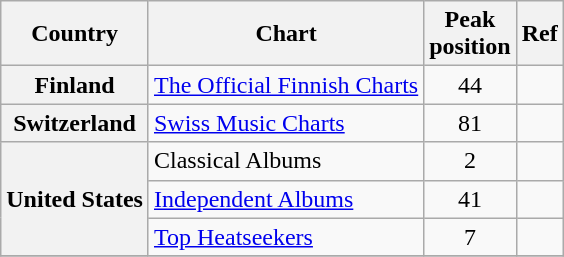<table class="wikitable">
<tr>
<th scope="col">Country</th>
<th scope="col">Chart</th>
<th scope="col">Peak<br>position</th>
<th scope="col">Ref</th>
</tr>
<tr>
<th scope="row">Finland</th>
<td><a href='#'>The Official Finnish Charts</a></td>
<td align="center">44</td>
<td></td>
</tr>
<tr>
<th scope="row">Switzerland</th>
<td><a href='#'>Swiss Music Charts</a></td>
<td align="center">81</td>
<td></td>
</tr>
<tr>
<th scope="row" rowspan=3>United States</th>
<td>Classical Albums</td>
<td align="center">2</td>
<td></td>
</tr>
<tr>
<td><a href='#'>Independent Albums</a></td>
<td align="center">41</td>
<td></td>
</tr>
<tr>
<td><a href='#'>Top Heatseekers</a></td>
<td align="center">7</td>
<td></td>
</tr>
<tr>
</tr>
</table>
